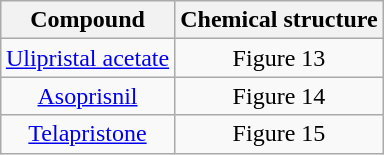<table class="wikitable" style="float: right; margin-left:15px; text-align:center">
<tr>
<th>Compound</th>
<th>Chemical structure</th>
</tr>
<tr>
<td><a href='#'>Ulipristal acetate</a></td>
<td> Figure 13</td>
</tr>
<tr>
<td><a href='#'>Asoprisnil</a></td>
<td> Figure 14</td>
</tr>
<tr>
<td><a href='#'>Telapristone</a></td>
<td> Figure 15</td>
</tr>
</table>
